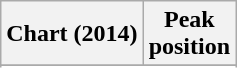<table class="wikitable sortable">
<tr>
<th>Chart (2014)</th>
<th>Peak<br>position</th>
</tr>
<tr>
</tr>
<tr>
</tr>
</table>
